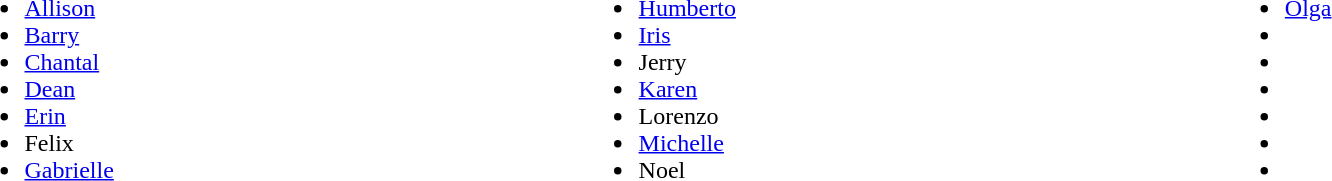<table style="width:90%;">
<tr>
<td><br><ul><li><a href='#'>Allison</a></li><li><a href='#'>Barry</a></li><li><a href='#'>Chantal</a></li><li><a href='#'>Dean</a></li><li><a href='#'>Erin</a></li><li>Felix</li><li><a href='#'>Gabrielle</a></li></ul></td>
<td><br><ul><li><a href='#'>Humberto</a></li><li><a href='#'>Iris</a></li><li>Jerry</li><li><a href='#'>Karen</a></li><li>Lorenzo</li><li><a href='#'>Michelle</a></li><li>Noel</li></ul></td>
<td><br><ul><li><a href='#'>Olga</a></li><li></li><li></li><li></li><li></li><li></li><li></li></ul></td>
</tr>
</table>
